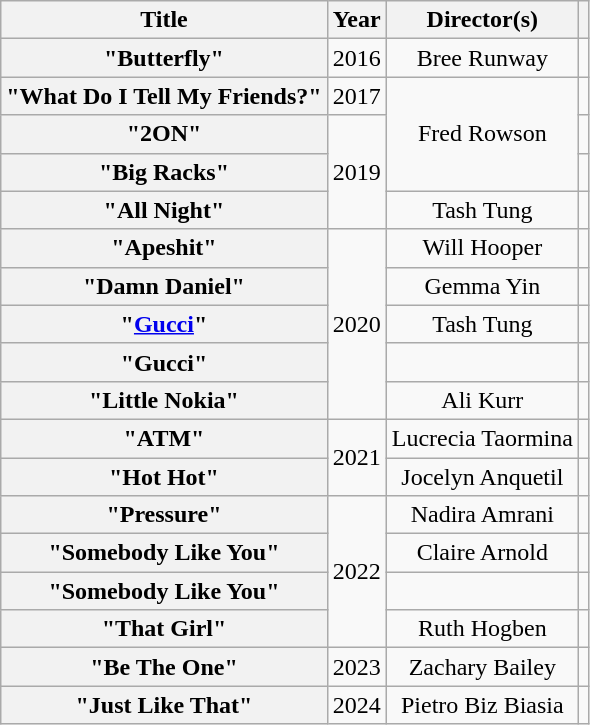<table class="wikitable plainrowheaders" style="text-align:center;">
<tr>
<th scope="col">Title</th>
<th scope="col">Year</th>
<th scope="col">Director(s)</th>
<th scope="col"></th>
</tr>
<tr>
<th scope="row">"Butterfly"</th>
<td>2016</td>
<td>Bree Runway</td>
<td></td>
</tr>
<tr>
<th scope="row">"What Do I Tell My Friends?"</th>
<td>2017</td>
<td rowspan="3">Fred Rowson</td>
<td></td>
</tr>
<tr>
<th scope="row">"2ON"</th>
<td rowspan="3">2019</td>
<td></td>
</tr>
<tr>
<th scope="row">"Big Racks"<br></th>
<td></td>
</tr>
<tr>
<th scope="row">"All Night"</th>
<td>Tash Tung</td>
<td></td>
</tr>
<tr>
<th scope="row">"Apeshit"</th>
<td rowspan="5">2020</td>
<td>Will Hooper</td>
<td></td>
</tr>
<tr>
<th scope="row">"Damn Daniel"<br></th>
<td>Gemma Yin</td>
<td></td>
</tr>
<tr>
<th scope="row">"<a href='#'>Gucci</a>"<br></th>
<td>Tash Tung</td>
<td></td>
</tr>
<tr>
<th scope="row">"Gucci"<br></th>
<td></td>
<td></td>
</tr>
<tr>
<th scope="row">"Little Nokia"</th>
<td>Ali Kurr</td>
<td></td>
</tr>
<tr>
<th scope="row">"ATM"<br></th>
<td rowspan="2">2021</td>
<td>Lucrecia Taormina</td>
<td></td>
</tr>
<tr>
<th scope="row">"Hot Hot"</th>
<td>Jocelyn Anquetil</td>
<td></td>
</tr>
<tr>
<th scope="row">"Pressure"</th>
<td rowspan="4">2022</td>
<td>Nadira Amrani</td>
<td></td>
</tr>
<tr>
<th scope="row">"Somebody Like You"</th>
<td>Claire Arnold</td>
<td></td>
</tr>
<tr>
<th scope="row">"Somebody Like You"<br></th>
<td></td>
<td></td>
</tr>
<tr>
<th scope="row">"That Girl"</th>
<td>Ruth Hogben</td>
<td></td>
</tr>
<tr>
<th scope="row">"Be The One"<br></th>
<td>2023</td>
<td>Zachary Bailey</td>
<td></td>
</tr>
<tr>
<th scope="row">"Just Like That"</th>
<td>2024</td>
<td>Pietro Biz Biasia</td>
<td></td>
</tr>
</table>
